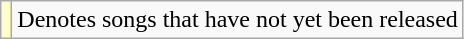<table class="wikitable">
<tr>
<td style="background:#ffc;"></td>
<td>Denotes songs that have not yet been released</td>
</tr>
</table>
